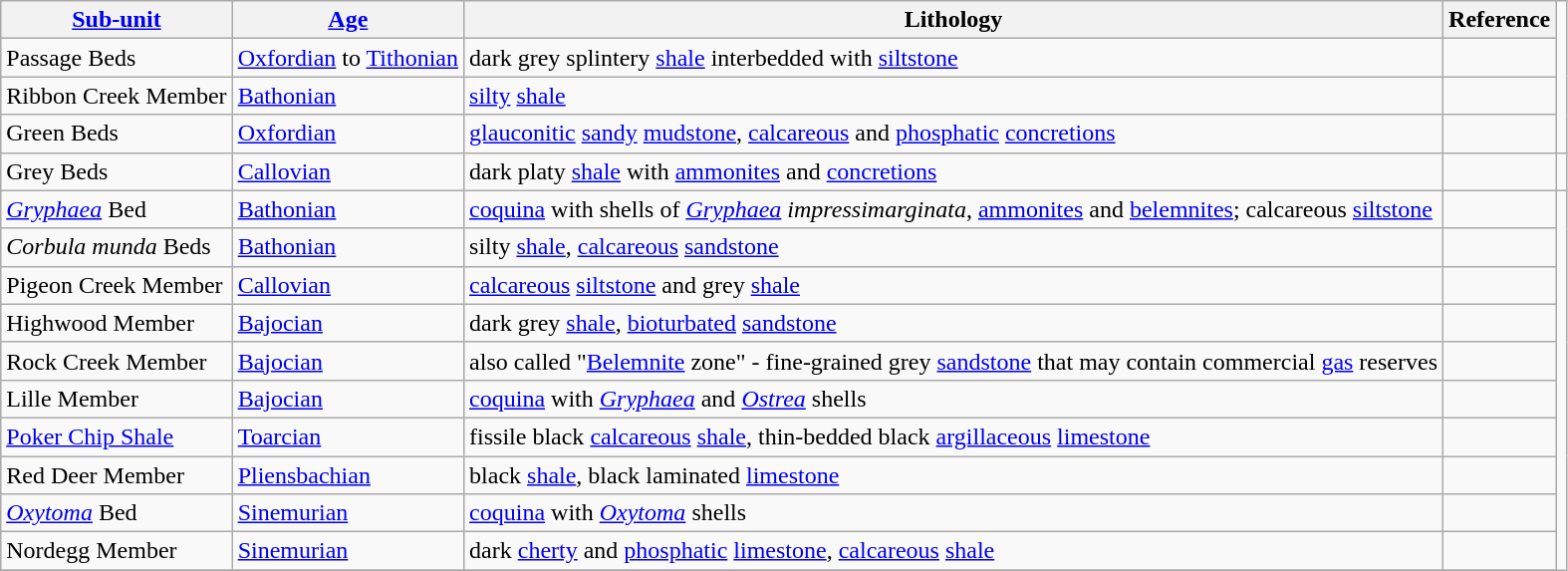<table class="wikitable">
<tr>
<th><a href='#'>Sub-unit</a></th>
<th><a href='#'>Age</a></th>
<th>Lithology</th>
<th>Reference</th>
</tr>
<tr>
<td>Passage Beds</td>
<td><a href='#'>Oxfordian</a> to <a href='#'>Tithonian</a></td>
<td>dark grey splintery <a href='#'>shale</a> interbedded with <a href='#'>siltstone</a></td>
<td></td>
</tr>
<tr>
<td>Ribbon Creek Member</td>
<td><a href='#'>Bathonian</a></td>
<td><a href='#'>silty</a> <a href='#'>shale</a></td>
<td></td>
</tr>
<tr>
<td>Green Beds</td>
<td><a href='#'>Oxfordian</a></td>
<td><a href='#'>glauconitic</a> <a href='#'>sandy</a> <a href='#'>mudstone</a>, <a href='#'>calcareous</a> and <a href='#'>phosphatic</a> <a href='#'>concretions</a></td>
<td></td>
</tr>
<tr>
<td>Grey Beds</td>
<td><a href='#'>Callovian</a></td>
<td>dark platy <a href='#'>shale</a> with <a href='#'>ammonites</a> and <a href='#'>concretions</a></td>
<td></td>
<td></td>
</tr>
<tr>
<td><em><a href='#'>Gryphaea</a></em> Bed</td>
<td><a href='#'>Bathonian</a></td>
<td><a href='#'>coquina</a> with shells of <em><a href='#'>Gryphaea</a> impressimarginata</em>, <a href='#'>ammonites</a> and <a href='#'>belemnites</a>; calcareous <a href='#'>siltstone</a></td>
<td></td>
</tr>
<tr>
<td><em>Corbula munda</em> Beds</td>
<td><a href='#'>Bathonian</a></td>
<td>silty <a href='#'>shale</a>, <a href='#'>calcareous</a> <a href='#'>sandstone</a></td>
<td></td>
</tr>
<tr>
<td>Pigeon Creek Member</td>
<td><a href='#'>Callovian</a></td>
<td><a href='#'>calcareous</a> <a href='#'>siltstone</a> and grey <a href='#'>shale</a></td>
<td></td>
</tr>
<tr>
<td>Highwood Member</td>
<td><a href='#'>Bajocian</a></td>
<td>dark grey <a href='#'>shale</a>, <a href='#'>bioturbated</a> <a href='#'>sandstone</a></td>
<td></td>
</tr>
<tr>
<td>Rock Creek Member</td>
<td><a href='#'>Bajocian</a></td>
<td>also called "<a href='#'>Belemnite</a> zone" - fine-grained grey <a href='#'>sandstone</a> that may contain commercial <a href='#'>gas</a> reserves</td>
<td></td>
</tr>
<tr>
<td>Lille Member</td>
<td><a href='#'>Bajocian</a></td>
<td><a href='#'>coquina</a> with <em><a href='#'>Gryphaea</a></em> and <em><a href='#'>Ostrea</a></em> shells</td>
<td></td>
</tr>
<tr>
<td><a href='#'>Poker Chip Shale</a></td>
<td><a href='#'>Toarcian</a></td>
<td>fissile black <a href='#'>calcareous</a> <a href='#'>shale</a>, thin-bedded black <a href='#'>argillaceous</a> <a href='#'>limestone</a></td>
<td></td>
</tr>
<tr>
<td>Red Deer Member</td>
<td><a href='#'>Pliensbachian</a></td>
<td>black <a href='#'>shale</a>, black laminated <a href='#'>limestone</a></td>
<td></td>
</tr>
<tr>
<td><em><a href='#'>Oxytoma</a></em> Bed</td>
<td><a href='#'>Sinemurian</a></td>
<td><a href='#'>coquina</a> with <em><a href='#'>Oxytoma</a></em> shells</td>
<td></td>
</tr>
<tr>
<td>Nordegg Member</td>
<td><a href='#'>Sinemurian</a></td>
<td>dark <a href='#'>cherty</a> and <a href='#'>phosphatic</a> <a href='#'>limestone</a>, <a href='#'>calcareous</a> <a href='#'>shale</a></td>
<td></td>
</tr>
<tr>
</tr>
</table>
